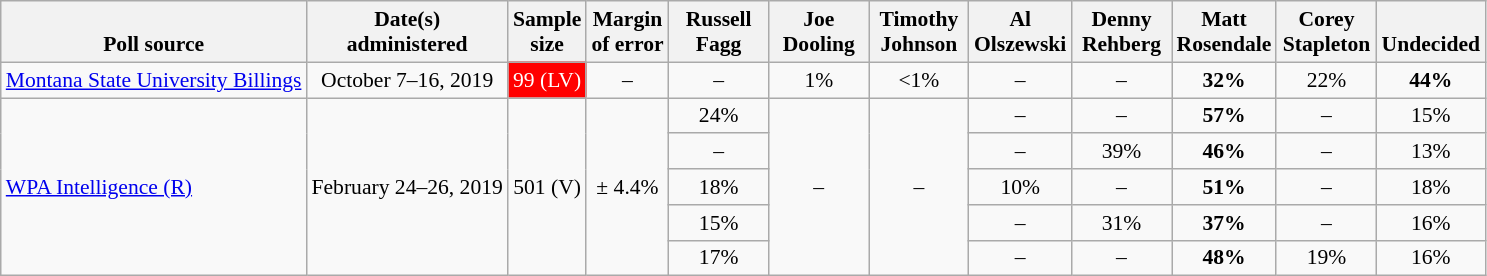<table class="wikitable" style="font-size:90%;text-align:center;">
<tr valign=bottom>
<th>Poll source</th>
<th>Date(s)<br>administered</th>
<th>Sample<br>size</th>
<th>Margin<br>of error</th>
<th style="width:60px;">Russell<br>Fagg</th>
<th style="width:60px;">Joe<br>Dooling</th>
<th style="width:60px;">Timothy<br>Johnson</th>
<th style="width:60px;">Al<br>Olszewski</th>
<th style="width:60px;">Denny<br>Rehberg</th>
<th style="width:60px;">Matt<br>Rosendale</th>
<th style="width:60px;">Corey<br>Stapleton</th>
<th>Undecided</th>
</tr>
<tr>
<td style="text-align:left;"><a href='#'>Montana State University Billings</a></td>
<td>October 7–16, 2019</td>
<td style="background: red; color: white;">99 (LV)</td>
<td>–</td>
<td>–</td>
<td>1%</td>
<td><1%</td>
<td>–</td>
<td>–</td>
<td><strong>32%</strong></td>
<td>22%</td>
<td><strong>44%</strong></td>
</tr>
<tr>
<td rowspan=5 style="text-align:left;"><a href='#'>WPA Intelligence (R)</a></td>
<td rowspan=5>February 24–26, 2019</td>
<td rowspan=5>501 (V)</td>
<td rowspan=5>± 4.4%</td>
<td>24%</td>
<td rowspan=5>–</td>
<td rowspan=5>–</td>
<td>–</td>
<td>–</td>
<td><strong>57%</strong></td>
<td>–</td>
<td>15%</td>
</tr>
<tr>
<td>–</td>
<td>–</td>
<td>39%</td>
<td><strong>46%</strong></td>
<td>–</td>
<td>13%</td>
</tr>
<tr>
<td>18%</td>
<td>10%</td>
<td>–</td>
<td><strong>51%</strong></td>
<td>–</td>
<td>18%</td>
</tr>
<tr>
<td>15%</td>
<td>–</td>
<td>31%</td>
<td><strong>37%</strong></td>
<td>–</td>
<td>16%</td>
</tr>
<tr>
<td>17%</td>
<td>–</td>
<td>–</td>
<td><strong>48%</strong></td>
<td>19%</td>
<td>16%</td>
</tr>
</table>
